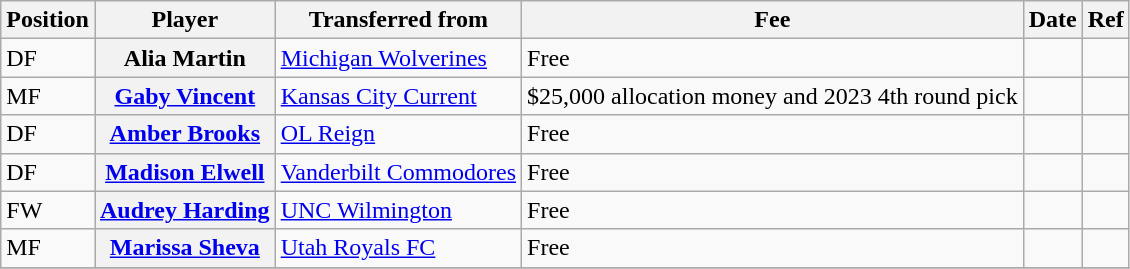<table class="wikitable plainrowheaders" style="text-align:center; text-align:left">
<tr>
<th scope="col">Position</th>
<th scope="col">Player</th>
<th scope="col">Transferred from</th>
<th scope="col">Fee</th>
<th scope="col">Date</th>
<th scope="col">Ref</th>
</tr>
<tr>
<td>DF</td>
<th scope="row"> Alia Martin</th>
<td> <a href='#'>Michigan Wolverines</a></td>
<td>Free</td>
<td></td>
<td></td>
</tr>
<tr>
<td>MF</td>
<th scope="row"> <a href='#'>Gaby Vincent</a></th>
<td> <a href='#'>Kansas City Current</a></td>
<td>$25,000 allocation money and 2023 4th round pick</td>
<td></td>
<td></td>
</tr>
<tr>
<td>DF</td>
<th scope="row"> <a href='#'>Amber Brooks</a></th>
<td> <a href='#'>OL Reign</a></td>
<td>Free</td>
<td></td>
<td></td>
</tr>
<tr>
<td>DF</td>
<th scope="row"> <a href='#'>Madison Elwell</a></th>
<td> <a href='#'>Vanderbilt Commodores</a></td>
<td>Free</td>
<td></td>
<td></td>
</tr>
<tr>
<td>FW</td>
<th scope="row"> <a href='#'>Audrey Harding</a></th>
<td> <a href='#'>UNC Wilmington</a></td>
<td>Free</td>
<td></td>
<td></td>
</tr>
<tr>
<td>MF</td>
<th scope="row"> <a href='#'>Marissa Sheva</a></th>
<td> <a href='#'>Utah Royals FC</a></td>
<td>Free</td>
<td></td>
<td></td>
</tr>
<tr>
</tr>
</table>
